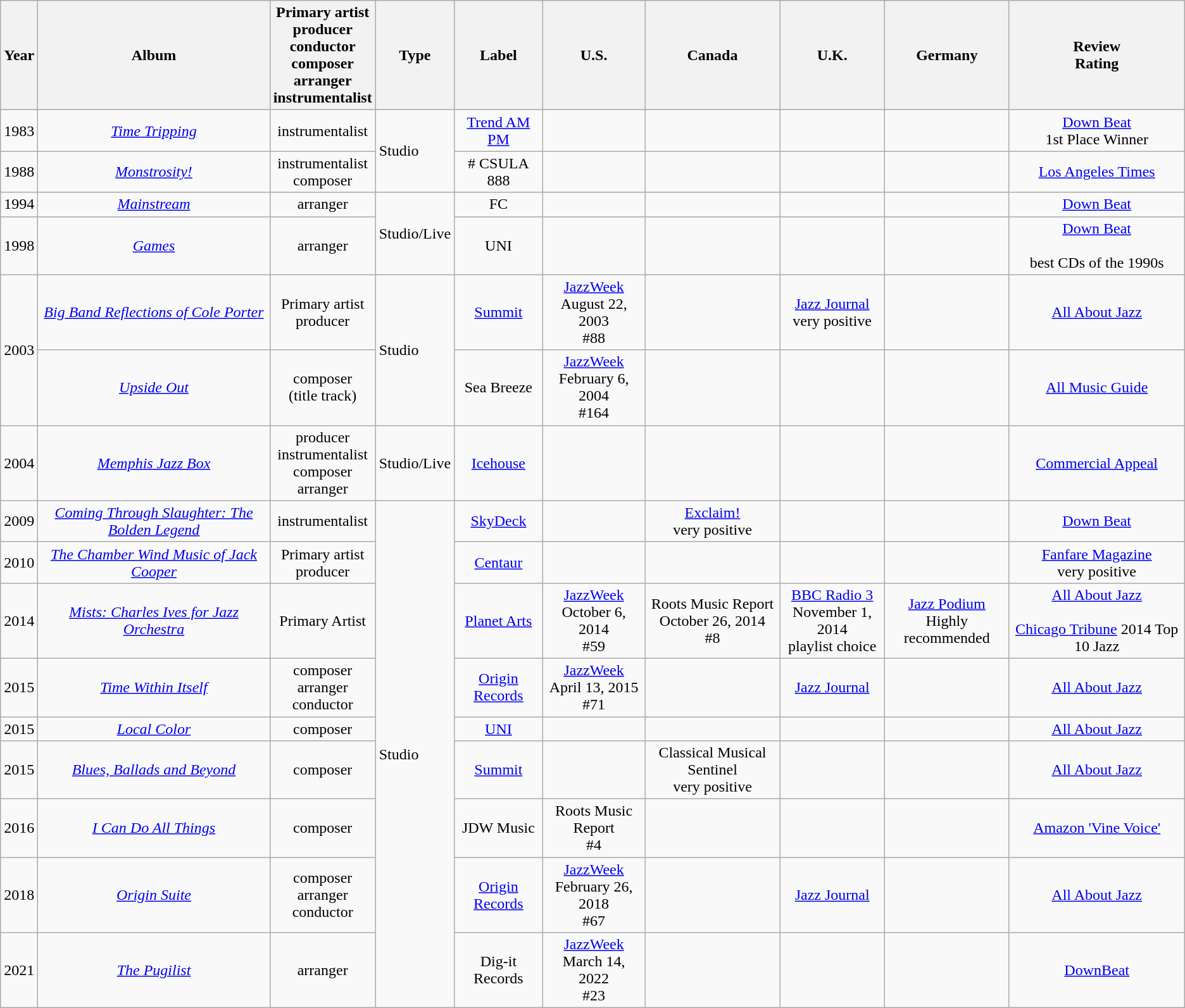<table class="wikitable">
<tr>
<th>Year</th>
<th>Album</th>
<th>Primary artist<br>producer<br>conductor<br>composer<br>arranger<br>instrumentalist</th>
<th>Type</th>
<th>Label</th>
<th>U.S.</th>
<th>Canada</th>
<th>U.K.</th>
<th>Germany</th>
<th>Review<br>Rating</th>
</tr>
<tr>
<td>1983</td>
<td align="center"><em><a href='#'>Time Tripping</a></em></td>
<td align="center">instrumentalist</td>
<td rowspan="2">Studio</td>
<td align="center"><a href='#'>Trend AM PM</a></td>
<td></td>
<td></td>
<td></td>
<td></td>
<td align="center"><a href='#'>Down Beat</a><br>1st Place Winner</td>
</tr>
<tr>
<td>1988</td>
<td align="center"><em><a href='#'>Monstrosity!</a></em></td>
<td align="center">instrumentalist<br>composer</td>
<td align="center"># CSULA 888</td>
<td></td>
<td></td>
<td></td>
<td></td>
<td align="center"><a href='#'>Los Angeles Times</a><br></td>
</tr>
<tr>
<td>1994</td>
<td align="center"><em><a href='#'>Mainstream</a></em></td>
<td align="center">arranger</td>
<td rowspan="2">Studio/Live</td>
<td align="center">FC</td>
<td></td>
<td></td>
<td></td>
<td></td>
<td align="center"><a href='#'>Down Beat</a><br></td>
</tr>
<tr>
<td>1998</td>
<td align="center"><em><a href='#'>Games</a></em></td>
<td align="center">arranger</td>
<td align="center">UNI</td>
<td></td>
<td></td>
<td></td>
<td></td>
<td align="center"><a href='#'>Down Beat</a><br><br>best CDs of the 1990s</td>
</tr>
<tr>
<td rowspan="2">2003</td>
<td align="center"><em><a href='#'>Big Band Reflections of Cole Porter</a></em></td>
<td align="center">Primary artist<br>producer</td>
<td rowspan="2">Studio</td>
<td align="center"><a href='#'>Summit</a></td>
<td align="center"><a href='#'>JazzWeek</a><br>August 22, 2003<br>#88</td>
<td></td>
<td align="center"><a href='#'>Jazz Journal</a><br>very positive</td>
<td></td>
<td align="center"><a href='#'>All About Jazz</a><br></td>
</tr>
<tr>
<td align="center"><em><a href='#'>Upside Out</a></em></td>
<td align="center">composer<br>(title track)</td>
<td align="center">Sea Breeze</td>
<td align="center"><a href='#'>JazzWeek</a><br>February 6, 2004<br>#164</td>
<td></td>
<td></td>
<td></td>
<td align="center"><a href='#'>All Music Guide</a><br></td>
</tr>
<tr>
<td>2004</td>
<td align="center"><em><a href='#'>Memphis Jazz Box</a></em></td>
<td align="center">producer<br>instrumentalist<br>composer<br>arranger</td>
<td align="center">Studio/Live</td>
<td align="center"><a href='#'>Icehouse</a></td>
<td></td>
<td></td>
<td></td>
<td></td>
<td align="center"><a href='#'>Commercial Appeal</a><br></td>
</tr>
<tr>
<td>2009</td>
<td align="center"><em><a href='#'>Coming Through Slaughter: The Bolden Legend</a></em></td>
<td align="center">instrumentalist</td>
<td rowspan="9">Studio</td>
<td align="center"><a href='#'>SkyDeck</a></td>
<td></td>
<td align="center"><a href='#'>Exclaim!</a><br>very positive</td>
<td></td>
<td></td>
<td align="center"><a href='#'>Down Beat</a><br></td>
</tr>
<tr>
<td>2010</td>
<td align="center"><em><a href='#'>The Chamber Wind Music of Jack Cooper</a></em></td>
<td align="center">Primary artist<br>producer</td>
<td align="center"><a href='#'>Centaur</a></td>
<td></td>
<td></td>
<td></td>
<td></td>
<td align="center"><a href='#'>Fanfare Magazine</a><br>very positive</td>
</tr>
<tr>
<td>2014</td>
<td align="center"><em><a href='#'>Mists: Charles Ives for Jazz Orchestra</a></em></td>
<td align="center">Primary Artist</td>
<td align="center"><a href='#'>Planet Arts</a></td>
<td align="center"><a href='#'>JazzWeek</a><br>October 6, 2014<br>#59</td>
<td align="center">Roots Music Report<br>October 26, 2014<br>#8</td>
<td align="center"><a href='#'>BBC Radio 3</a><br>November 1, 2014<br>playlist choice</td>
<td align="center"><a href='#'>Jazz Podium</a><br>Highly recommended<br></td>
<td align="center"><a href='#'>All About Jazz</a><br><br><a href='#'>Chicago Tribune</a> 2014 Top 10 Jazz</td>
</tr>
<tr>
<td>2015</td>
<td align="center"><em><a href='#'>Time Within Itself</a></em></td>
<td align="center">composer<br>arranger<br>conductor</td>
<td align="center"><a href='#'>Origin Records</a></td>
<td align="center"><a href='#'>JazzWeek</a><br>April 13, 2015<br>#71</td>
<td></td>
<td align="center"><a href='#'>Jazz Journal</a><br></td>
<td></td>
<td align="center"><a href='#'>All About Jazz</a><br></td>
</tr>
<tr>
<td>2015</td>
<td align="center"><em><a href='#'>Local Color</a></em></td>
<td align="center">composer</td>
<td align="center"><a href='#'>UNI</a></td>
<td></td>
<td></td>
<td></td>
<td></td>
<td align="center"><a href='#'>All About Jazz</a><br></td>
</tr>
<tr>
<td>2015</td>
<td align="center"><em><a href='#'>Blues, Ballads and Beyond</a></em></td>
<td align="center">composer</td>
<td align="center"><a href='#'>Summit</a></td>
<td></td>
<td align="center">Classical Musical Sentinel<br>very positive</td>
<td></td>
<td></td>
<td align="center"><a href='#'>All About Jazz</a><br></td>
</tr>
<tr>
<td>2016</td>
<td align="center"><em><a href='#'>I Can Do All Things</a></em></td>
<td align="center">composer</td>
<td align="center">JDW Music</td>
<td align="center">Roots Music<br>Report<br>#4</td>
<td></td>
<td></td>
<td></td>
<td align="center"><a href='#'>Amazon 'Vine Voice'</a><br></td>
</tr>
<tr>
<td>2018</td>
<td align="center"><em><a href='#'>Origin Suite</a></em></td>
<td align="center">composer<br>arranger<br>conductor</td>
<td align="center"><a href='#'>Origin Records</a></td>
<td align="center"><a href='#'>JazzWeek</a><br>February 26, 2018<br>#67</td>
<td></td>
<td align="center"><a href='#'>Jazz Journal</a><br></td>
<td></td>
<td align="center"><a href='#'>All About Jazz</a><br></td>
</tr>
<tr>
<td>2021</td>
<td align="center"><em><a href='#'>The Pugilist</a></em></td>
<td align="center">arranger</td>
<td align="center">Dig-it Records</td>
<td align="center"><a href='#'>JazzWeek</a><br>March 14, 2022<br>#23</td>
<td></td>
<td></td>
<td></td>
<td align="center"><a href='#'>DownBeat</a><br></td>
</tr>
</table>
